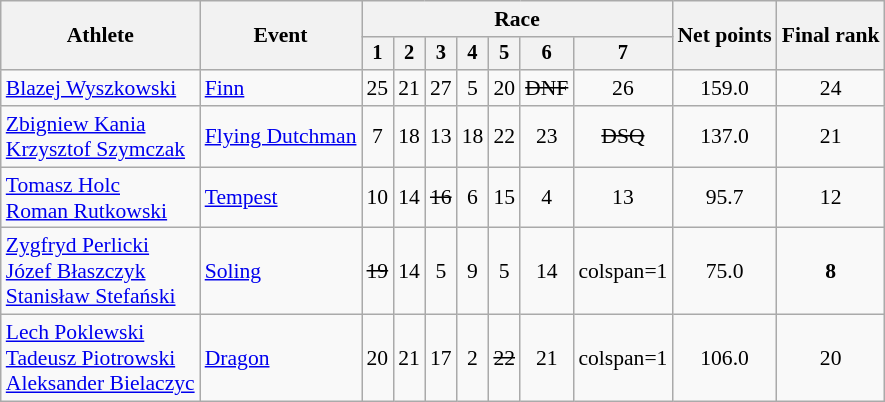<table class="wikitable" style="font-size:90%">
<tr>
<th rowspan="2">Athlete</th>
<th rowspan="2">Event</th>
<th colspan=7>Race</th>
<th rowspan=2>Net points</th>
<th rowspan=2>Final rank</th>
</tr>
<tr style="font-size:95%">
<th>1</th>
<th>2</th>
<th>3</th>
<th>4</th>
<th>5</th>
<th>6</th>
<th>7</th>
</tr>
<tr align=center>
<td align=left><a href='#'>Blazej Wyszkowski</a></td>
<td align=left><a href='#'>Finn</a></td>
<td>25</td>
<td>21</td>
<td>27</td>
<td>5</td>
<td>20</td>
<td><s>DNF</s></td>
<td>26</td>
<td>159.0</td>
<td>24</td>
</tr>
<tr align=center>
<td align=left><a href='#'>Zbigniew Kania</a><br><a href='#'>Krzysztof Szymczak</a></td>
<td align=left><a href='#'>Flying Dutchman</a></td>
<td>7</td>
<td>18</td>
<td>13</td>
<td>18</td>
<td>22</td>
<td>23</td>
<td><s>DSQ</s></td>
<td>137.0</td>
<td>21</td>
</tr>
<tr align=center>
<td align=left><a href='#'>Tomasz Holc</a><br><a href='#'>Roman Rutkowski</a></td>
<td align=left><a href='#'>Tempest</a></td>
<td>10</td>
<td>14</td>
<td><s>16</s></td>
<td>6</td>
<td>15</td>
<td>4</td>
<td>13</td>
<td>95.7</td>
<td>12</td>
</tr>
<tr align=center>
<td align=left><a href='#'>Zygfryd Perlicki</a><br><a href='#'>Józef Błaszczyk</a><br><a href='#'>Stanisław Stefański</a></td>
<td align=left><a href='#'>Soling</a></td>
<td><s>19</s></td>
<td>14</td>
<td>5</td>
<td>9</td>
<td>5</td>
<td>14</td>
<td>colspan=1 </td>
<td>75.0</td>
<td><strong>8</strong></td>
</tr>
<tr align=center>
<td align=left><a href='#'>Lech Poklewski</a><br><a href='#'>Tadeusz Piotrowski</a><br><a href='#'>Aleksander Bielaczyc</a></td>
<td align=left><a href='#'>Dragon</a></td>
<td>20</td>
<td>21</td>
<td>17</td>
<td>2</td>
<td><s>22</s></td>
<td>21</td>
<td>colspan=1 </td>
<td>106.0</td>
<td>20</td>
</tr>
</table>
